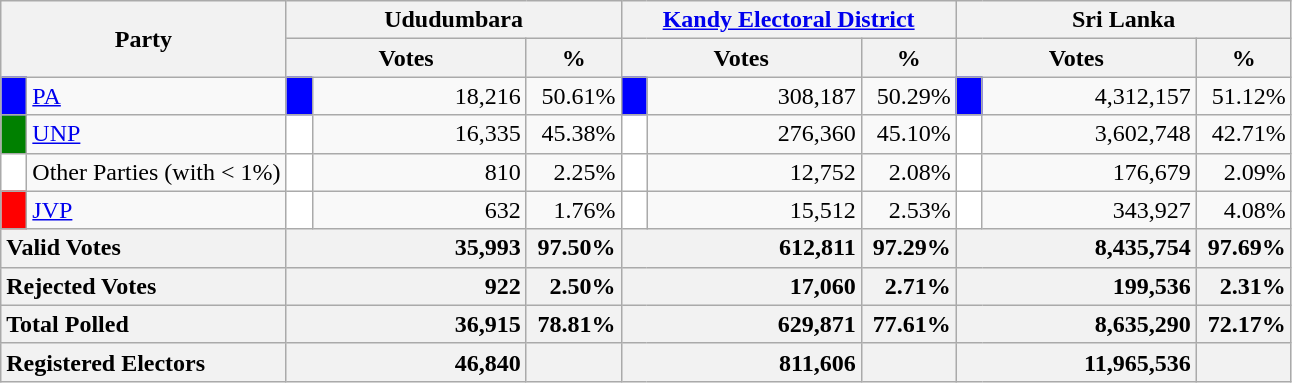<table class="wikitable">
<tr>
<th colspan="2" width="144px"rowspan="2">Party</th>
<th colspan="3" width="216px">Ududumbara</th>
<th colspan="3" width="216px"><a href='#'>Kandy Electoral District</a></th>
<th colspan="3" width="216px">Sri Lanka</th>
</tr>
<tr>
<th colspan="2" width="144px">Votes</th>
<th>%</th>
<th colspan="2" width="144px">Votes</th>
<th>%</th>
<th colspan="2" width="144px">Votes</th>
<th>%</th>
</tr>
<tr>
<td style="background-color:blue;" width="10px"></td>
<td style="text-align:left;"><a href='#'>PA</a></td>
<td style="background-color:blue;" width="10px"></td>
<td style="text-align:right;">18,216</td>
<td style="text-align:right;">50.61%</td>
<td style="background-color:blue;" width="10px"></td>
<td style="text-align:right;">308,187</td>
<td style="text-align:right;">50.29%</td>
<td style="background-color:blue;" width="10px"></td>
<td style="text-align:right;">4,312,157</td>
<td style="text-align:right;">51.12%</td>
</tr>
<tr>
<td style="background-color:green;" width="10px"></td>
<td style="text-align:left;"><a href='#'>UNP</a></td>
<td style="background-color:white;" width="10px"></td>
<td style="text-align:right;">16,335</td>
<td style="text-align:right;">45.38%</td>
<td style="background-color:white;" width="10px"></td>
<td style="text-align:right;">276,360</td>
<td style="text-align:right;">45.10%</td>
<td style="background-color:white;" width="10px"></td>
<td style="text-align:right;">3,602,748</td>
<td style="text-align:right;">42.71%</td>
</tr>
<tr>
<td style="background-color:white;" width="10px"></td>
<td style="text-align:left;">Other Parties (with < 1%)</td>
<td style="background-color:white;" width="10px"></td>
<td style="text-align:right;">810</td>
<td style="text-align:right;">2.25%</td>
<td style="background-color:white;" width="10px"></td>
<td style="text-align:right;">12,752</td>
<td style="text-align:right;">2.08%</td>
<td style="background-color:white;" width="10px"></td>
<td style="text-align:right;">176,679</td>
<td style="text-align:right;">2.09%</td>
</tr>
<tr>
<td style="background-color:red;" width="10px"></td>
<td style="text-align:left;"><a href='#'>JVP</a></td>
<td style="background-color:white;" width="10px"></td>
<td style="text-align:right;">632</td>
<td style="text-align:right;">1.76%</td>
<td style="background-color:white;" width="10px"></td>
<td style="text-align:right;">15,512</td>
<td style="text-align:right;">2.53%</td>
<td style="background-color:white;" width="10px"></td>
<td style="text-align:right;">343,927</td>
<td style="text-align:right;">4.08%</td>
</tr>
<tr>
<th colspan="2" width="144px"style="text-align:left;">Valid Votes</th>
<th style="text-align:right;"colspan="2" width="144px">35,993</th>
<th style="text-align:right;">97.50%</th>
<th style="text-align:right;"colspan="2" width="144px">612,811</th>
<th style="text-align:right;">97.29%</th>
<th style="text-align:right;"colspan="2" width="144px">8,435,754</th>
<th style="text-align:right;">97.69%</th>
</tr>
<tr>
<th colspan="2" width="144px"style="text-align:left;">Rejected Votes</th>
<th style="text-align:right;"colspan="2" width="144px">922</th>
<th style="text-align:right;">2.50%</th>
<th style="text-align:right;"colspan="2" width="144px">17,060</th>
<th style="text-align:right;">2.71%</th>
<th style="text-align:right;"colspan="2" width="144px">199,536</th>
<th style="text-align:right;">2.31%</th>
</tr>
<tr>
<th colspan="2" width="144px"style="text-align:left;">Total Polled</th>
<th style="text-align:right;"colspan="2" width="144px">36,915</th>
<th style="text-align:right;">78.81%</th>
<th style="text-align:right;"colspan="2" width="144px">629,871</th>
<th style="text-align:right;">77.61%</th>
<th style="text-align:right;"colspan="2" width="144px">8,635,290</th>
<th style="text-align:right;">72.17%</th>
</tr>
<tr>
<th colspan="2" width="144px"style="text-align:left;">Registered Electors</th>
<th style="text-align:right;"colspan="2" width="144px">46,840</th>
<th></th>
<th style="text-align:right;"colspan="2" width="144px">811,606</th>
<th></th>
<th style="text-align:right;"colspan="2" width="144px">11,965,536</th>
<th></th>
</tr>
</table>
